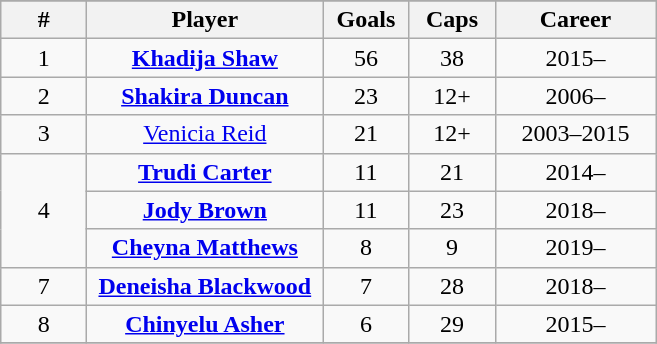<table class="wikitable" style="text-align:center;">
<tr>
</tr>
<tr>
<th width=50px>#</th>
<th style="width:150px;">Player</th>
<th width=50px>Goals</th>
<th width=50px>Caps</th>
<th style="width:100px;">Career</th>
</tr>
<tr>
<td>1</td>
<td><strong><a href='#'>Khadija Shaw</a></strong></td>
<td>56</td>
<td>38</td>
<td>2015–</td>
</tr>
<tr>
<td>2</td>
<td><strong><a href='#'>Shakira Duncan</a></strong></td>
<td>23</td>
<td>12+</td>
<td>2006–</td>
</tr>
<tr>
<td>3</td>
<td><a href='#'>Venicia Reid</a></td>
<td>21</td>
<td>12+</td>
<td>2003–2015</td>
</tr>
<tr>
<td rowspan="3">4</td>
<td><strong><a href='#'>Trudi Carter</a></strong></td>
<td>11</td>
<td>21</td>
<td>2014–</td>
</tr>
<tr>
<td><strong><a href='#'>Jody Brown</a></strong></td>
<td>11</td>
<td>23</td>
<td>2018–</td>
</tr>
<tr>
<td><strong><a href='#'>Cheyna Matthews</a></strong></td>
<td>8</td>
<td>9</td>
<td>2019–</td>
</tr>
<tr>
<td>7</td>
<td><strong><a href='#'>Deneisha Blackwood</a></strong></td>
<td>7</td>
<td>28</td>
<td>2018–</td>
</tr>
<tr>
<td>8</td>
<td><strong><a href='#'>Chinyelu Asher</a></strong></td>
<td>6</td>
<td>29</td>
<td>2015–<br></td>
</tr>
<tr>
</tr>
</table>
